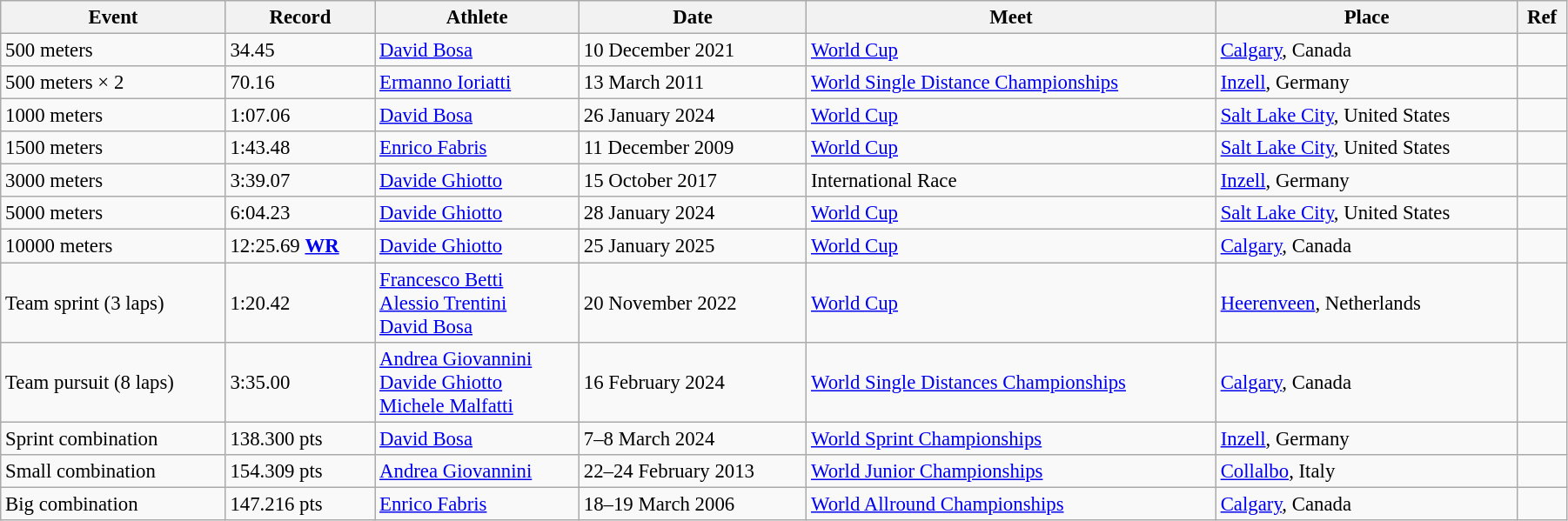<table class="wikitable" style="font-size:95%; width: 95%;">
<tr>
<th>Event</th>
<th>Record</th>
<th>Athlete</th>
<th>Date</th>
<th>Meet</th>
<th>Place</th>
<th>Ref</th>
</tr>
<tr>
<td>500 meters</td>
<td>34.45</td>
<td><a href='#'>David Bosa</a></td>
<td>10 December 2021</td>
<td><a href='#'>World Cup</a></td>
<td><a href='#'>Calgary</a>, Canada</td>
<td></td>
</tr>
<tr>
<td>500 meters × 2</td>
<td>70.16</td>
<td><a href='#'>Ermanno Ioriatti</a></td>
<td>13 March 2011</td>
<td><a href='#'>World Single Distance Championships</a></td>
<td><a href='#'>Inzell</a>, Germany</td>
<td></td>
</tr>
<tr>
<td>1000 meters</td>
<td>1:07.06</td>
<td><a href='#'>David Bosa</a></td>
<td>26 January 2024</td>
<td><a href='#'>World Cup</a></td>
<td><a href='#'>Salt Lake City</a>, United States</td>
<td></td>
</tr>
<tr>
<td>1500 meters</td>
<td>1:43.48</td>
<td><a href='#'>Enrico Fabris</a></td>
<td>11 December 2009</td>
<td><a href='#'>World Cup</a></td>
<td><a href='#'>Salt Lake City</a>, United States</td>
<td></td>
</tr>
<tr>
<td>3000 meters</td>
<td>3:39.07</td>
<td><a href='#'>Davide Ghiotto</a></td>
<td>15 October 2017</td>
<td>International Race</td>
<td><a href='#'>Inzell</a>, Germany</td>
<td></td>
</tr>
<tr>
<td>5000 meters</td>
<td>6:04.23</td>
<td><a href='#'>Davide Ghiotto</a></td>
<td>28 January 2024</td>
<td><a href='#'>World Cup</a></td>
<td><a href='#'>Salt Lake City</a>, United States</td>
<td></td>
</tr>
<tr>
<td>10000 meters</td>
<td>12:25.69 <strong><a href='#'>WR</a></strong></td>
<td><a href='#'>Davide Ghiotto</a></td>
<td>25 January 2025</td>
<td><a href='#'>World Cup</a></td>
<td><a href='#'>Calgary</a>, Canada</td>
<td></td>
</tr>
<tr>
<td>Team sprint (3 laps)</td>
<td>1:20.42</td>
<td><a href='#'>Francesco Betti</a><br><a href='#'>Alessio Trentini</a><br><a href='#'>David Bosa</a></td>
<td>20 November 2022</td>
<td><a href='#'>World Cup</a></td>
<td><a href='#'>Heerenveen</a>, Netherlands</td>
<td></td>
</tr>
<tr>
<td>Team pursuit (8 laps)</td>
<td>3:35.00</td>
<td><a href='#'>Andrea Giovannini</a><br><a href='#'>Davide Ghiotto</a><br><a href='#'>Michele Malfatti</a></td>
<td>16 February 2024</td>
<td><a href='#'>World Single Distances Championships</a></td>
<td><a href='#'>Calgary</a>, Canada</td>
<td></td>
</tr>
<tr>
<td>Sprint combination</td>
<td>138.300 pts</td>
<td><a href='#'>David Bosa</a></td>
<td>7–8 March 2024</td>
<td><a href='#'>World Sprint Championships</a></td>
<td><a href='#'>Inzell</a>, Germany</td>
<td></td>
</tr>
<tr>
<td>Small combination</td>
<td>154.309 pts</td>
<td><a href='#'>Andrea Giovannini</a></td>
<td>22–24 February 2013</td>
<td><a href='#'>World Junior Championships</a></td>
<td><a href='#'>Collalbo</a>, Italy</td>
<td></td>
</tr>
<tr>
<td>Big combination</td>
<td>147.216 pts</td>
<td><a href='#'>Enrico Fabris</a></td>
<td>18–19 March 2006</td>
<td><a href='#'>World Allround Championships</a></td>
<td><a href='#'>Calgary</a>, Canada</td>
<td></td>
</tr>
</table>
